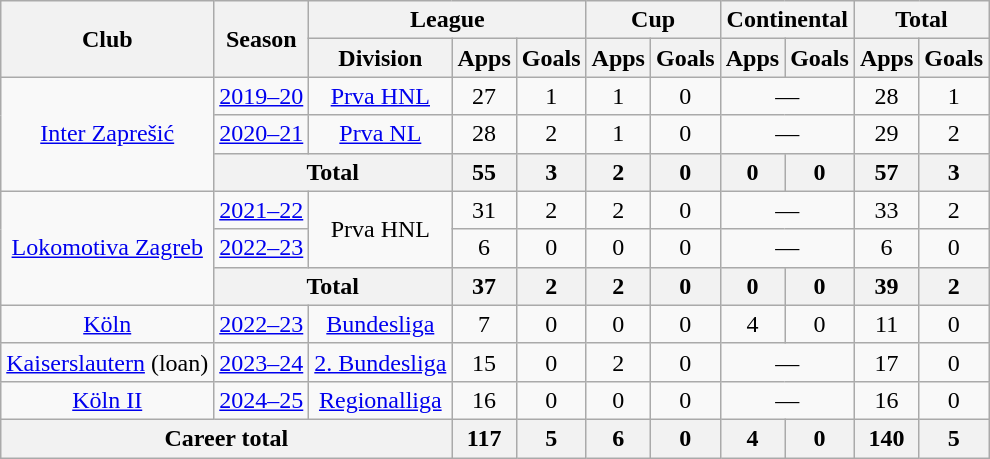<table class="wikitable" style="text-align:center">
<tr>
<th rowspan="2">Club</th>
<th rowspan="2">Season</th>
<th colspan="3">League</th>
<th colspan="2">Cup</th>
<th colspan="2">Continental</th>
<th colspan="2">Total</th>
</tr>
<tr>
<th>Division</th>
<th>Apps</th>
<th>Goals</th>
<th>Apps</th>
<th>Goals</th>
<th>Apps</th>
<th>Goals</th>
<th>Apps</th>
<th>Goals</th>
</tr>
<tr>
<td rowspan="3"><a href='#'>Inter Zaprešić</a></td>
<td><a href='#'>2019–20</a></td>
<td><a href='#'>Prva HNL</a></td>
<td>27</td>
<td>1</td>
<td>1</td>
<td>0</td>
<td colspan="2">—</td>
<td>28</td>
<td>1</td>
</tr>
<tr>
<td><a href='#'>2020–21</a></td>
<td><a href='#'>Prva NL</a></td>
<td>28</td>
<td>2</td>
<td>1</td>
<td>0</td>
<td colspan="2">—</td>
<td>29</td>
<td>2</td>
</tr>
<tr>
<th colspan="2">Total</th>
<th>55</th>
<th>3</th>
<th>2</th>
<th>0</th>
<th>0</th>
<th>0</th>
<th>57</th>
<th>3</th>
</tr>
<tr>
<td rowspan="3"><a href='#'>Lokomotiva Zagreb</a></td>
<td><a href='#'>2021–22</a></td>
<td rowspan="2">Prva HNL</td>
<td>31</td>
<td>2</td>
<td>2</td>
<td>0</td>
<td colspan="2">—</td>
<td>33</td>
<td>2</td>
</tr>
<tr>
<td><a href='#'>2022–23</a></td>
<td>6</td>
<td>0</td>
<td>0</td>
<td>0</td>
<td colspan="2">—</td>
<td>6</td>
<td>0</td>
</tr>
<tr>
<th colspan="2">Total</th>
<th>37</th>
<th>2</th>
<th>2</th>
<th>0</th>
<th>0</th>
<th>0</th>
<th>39</th>
<th>2</th>
</tr>
<tr>
<td><a href='#'>Köln</a></td>
<td><a href='#'>2022–23</a></td>
<td><a href='#'>Bundesliga</a></td>
<td>7</td>
<td>0</td>
<td>0</td>
<td>0</td>
<td>4</td>
<td>0</td>
<td>11</td>
<td>0</td>
</tr>
<tr>
<td><a href='#'>Kaiserslautern</a> (loan)</td>
<td><a href='#'>2023–24</a></td>
<td><a href='#'>2. Bundesliga</a></td>
<td>15</td>
<td>0</td>
<td>2</td>
<td>0</td>
<td colspan="2">—</td>
<td>17</td>
<td>0</td>
</tr>
<tr>
<td><a href='#'>Köln II</a></td>
<td><a href='#'>2024–25</a></td>
<td><a href='#'>Regionalliga</a></td>
<td>16</td>
<td>0</td>
<td>0</td>
<td>0</td>
<td colspan="2">—</td>
<td>16</td>
<td>0</td>
</tr>
<tr>
<th colspan="3">Career total</th>
<th>117</th>
<th>5</th>
<th>6</th>
<th>0</th>
<th>4</th>
<th>0</th>
<th>140</th>
<th>5</th>
</tr>
</table>
